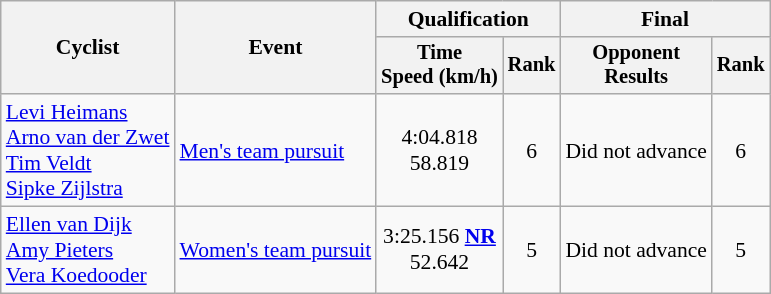<table class="wikitable" style="font-size:90%">
<tr>
<th rowspan=2>Cyclist</th>
<th rowspan=2>Event</th>
<th colspan=2>Qualification</th>
<th colspan=2>Final</th>
</tr>
<tr style="font-size:95%">
<th>Time<br>Speed (km/h)</th>
<th>Rank</th>
<th>Opponent<br>Results</th>
<th>Rank</th>
</tr>
<tr align=center>
<td align=left><a href='#'>Levi Heimans</a><br><a href='#'>Arno van der Zwet</a><br><a href='#'>Tim Veldt</a><br><a href='#'>Sipke Zijlstra</a></td>
<td align=left><a href='#'>Men's team pursuit</a></td>
<td>4:04.818<br>58.819</td>
<td>6</td>
<td>Did not advance</td>
<td>6</td>
</tr>
<tr align=center>
<td align=left><a href='#'>Ellen van Dijk</a><br><a href='#'>Amy Pieters</a><br><a href='#'>Vera Koedooder</a></td>
<td align=left><a href='#'>Women's team pursuit</a></td>
<td>3:25.156 <strong><a href='#'>NR</a></strong><br>52.642</td>
<td>5</td>
<td>Did not advance</td>
<td>5</td>
</tr>
</table>
